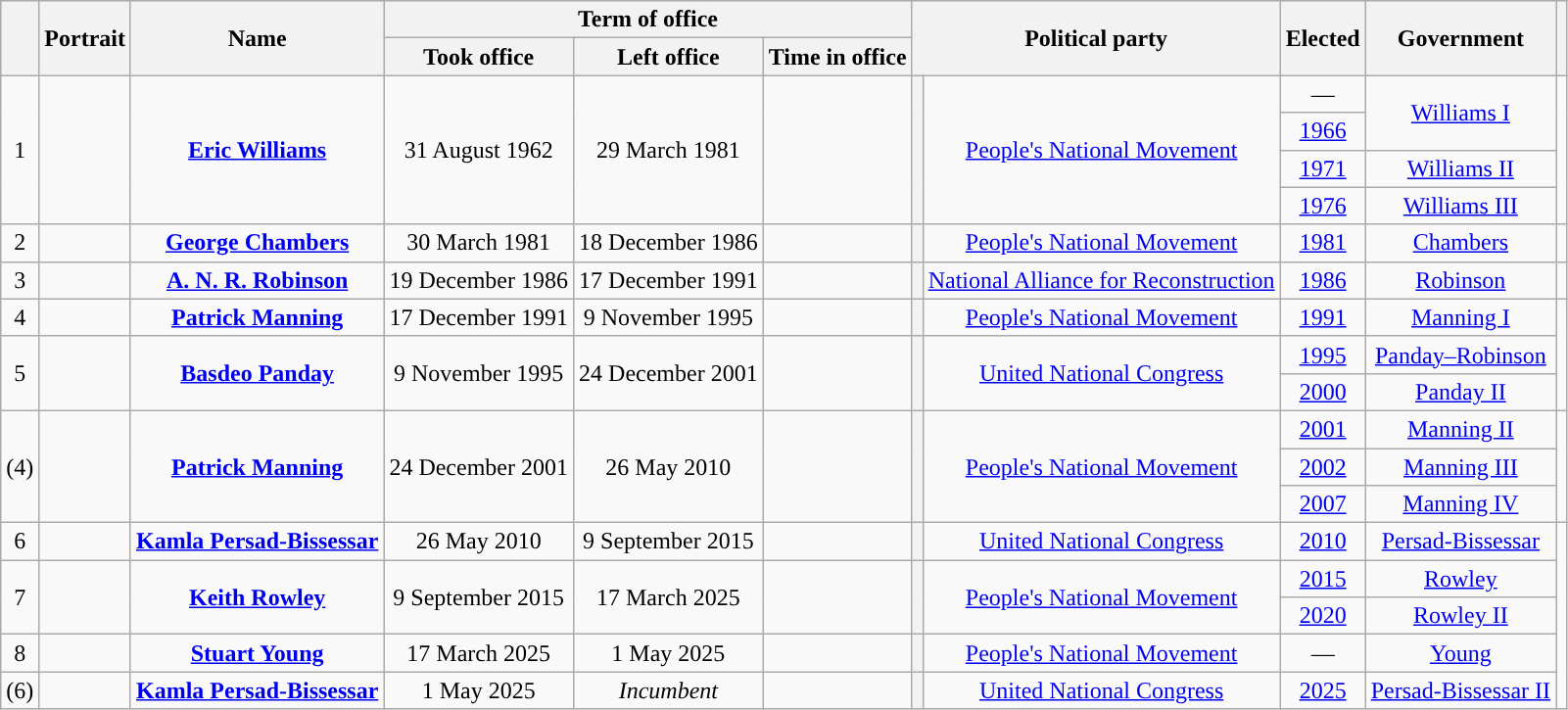<table class="wikitable" style="text-align:center">
<tr>
<th rowspan=2 scope="col"></th>
<th rowspan=2 scope="col">Portrait</th>
<th rowspan=2 scope="col">Name<br></th>
<th colspan=3 scope="col">Term of office</th>
<th colspan=2 rowspan=2 scope="col">Political party</th>
<th rowspan=2 scope="col">Elected</th>
<th rowspan=2 scope="col">Government</th>
<th rowspan=2 scope="col"></th>
</tr>
<tr>
<th scope="col">Took office</th>
<th scope="col">Left office</th>
<th scope="col">Time in office</th>
</tr>
<tr>
<td rowspan="4">1</td>
<td rowspan="4"></td>
<td rowspan="4"><strong><a href='#'>Eric Williams</a></strong><br></td>
<td rowspan="4">31 August 1962</td>
<td rowspan="4">29 March 1981</td>
<td rowspan="4"></td>
<th rowspan="4" style="background:"></th>
<td rowspan="4"><a href='#'>People's National Movement</a></td>
<td>—</td>
<td rowspan="2"><a href='#'>Williams I</a></td>
<td rowspan="4"></td>
</tr>
<tr>
<td><a href='#'>1966</a></td>
</tr>
<tr>
<td><a href='#'>1971</a></td>
<td><a href='#'>Williams II</a></td>
</tr>
<tr>
<td><a href='#'>1976</a></td>
<td><a href='#'>Williams III</a></td>
</tr>
<tr>
<td>2</td>
<td></td>
<td><strong><a href='#'>George Chambers</a></strong><br></td>
<td>30 March 1981</td>
<td>18 December 1986</td>
<td></td>
<th style="background:"></th>
<td><a href='#'>People's National Movement</a></td>
<td><a href='#'>1981</a></td>
<td><a href='#'>Chambers</a></td>
<td></td>
</tr>
<tr>
<td>3</td>
<td></td>
<td><strong><a href='#'>A. N. R. Robinson</a></strong><br></td>
<td>19 December 1986</td>
<td>17 December 1991</td>
<td></td>
<th style="background:"></th>
<td><a href='#'>National Alliance for Reconstruction</a></td>
<td><a href='#'>1986</a></td>
<td><a href='#'>Robinson</a></td>
<td></td>
</tr>
<tr>
<td>4</td>
<td></td>
<td><strong><a href='#'>Patrick Manning</a></strong><br></td>
<td>17 December 1991</td>
<td>9 November 1995</td>
<td></td>
<th style="background:"></th>
<td><a href='#'>People's National Movement</a></td>
<td><a href='#'>1991</a></td>
<td><a href='#'>Manning I</a></td>
</tr>
<tr>
<td rowspan="2">5</td>
<td rowspan="2"></td>
<td rowspan="2"><strong><a href='#'>Basdeo Panday</a></strong><br></td>
<td rowspan="2">9 November 1995</td>
<td rowspan="2">24 December 2001</td>
<td rowspan="2"></td>
<th rowspan="2" style="background:"></th>
<td rowspan="2"><a href='#'>United National Congress</a></td>
<td><a href='#'>1995</a></td>
<td><a href='#'>Panday–Robinson</a></td>
</tr>
<tr>
<td><a href='#'>2000</a></td>
<td><a href='#'>Panday II</a></td>
</tr>
<tr>
<td rowspan="3">(4)</td>
<td rowspan="3"></td>
<td rowspan="3"><strong><a href='#'>Patrick Manning</a></strong><br></td>
<td rowspan="3">24 December 2001</td>
<td rowspan="3">26 May 2010</td>
<td rowspan="3"></td>
<th rowspan="3" style="background:"></th>
<td rowspan="3"><a href='#'>People's National Movement</a></td>
<td><a href='#'>2001</a></td>
<td><a href='#'>Manning II</a></td>
<td rowspan="3"></td>
</tr>
<tr>
<td><a href='#'>2002</a></td>
<td><a href='#'>Manning III</a></td>
</tr>
<tr>
<td><a href='#'>2007</a></td>
<td><a href='#'>Manning IV</a></td>
</tr>
<tr>
<td>6</td>
<td></td>
<td><strong><a href='#'>Kamla Persad-Bissessar</a></strong><br></td>
<td>26 May 2010</td>
<td>9 September 2015</td>
<td></td>
<th style="background:"></th>
<td><a href='#'>United National Congress</a></td>
<td><a href='#'>2010</a></td>
<td><a href='#'>Persad-Bissessar</a></td>
</tr>
<tr>
<td rowspan="2">7</td>
<td rowspan="2"></td>
<td rowspan="2"><strong><a href='#'>Keith Rowley</a></strong><br></td>
<td rowspan="2">9 September 2015</td>
<td rowspan="2">17 March 2025</td>
<td rowspan="2"></td>
<th rowspan="2" style="background:"></th>
<td rowspan="2"><a href='#'>People's National Movement</a></td>
<td><a href='#'>2015</a></td>
<td><a href='#'>Rowley</a></td>
</tr>
<tr>
<td><a href='#'>2020</a></td>
<td><a href='#'>Rowley II</a></td>
</tr>
<tr>
<td>8</td>
<td></td>
<td><strong><a href='#'>Stuart Young</a></strong><br></td>
<td>17 March 2025</td>
<td>1 May 2025</td>
<td></td>
<th style="background:"></th>
<td><a href='#'>People's National Movement</a></td>
<td>—</td>
<td><a href='#'>Young</a></td>
</tr>
<tr>
<td>(6)</td>
<td></td>
<td><strong><a href='#'>Kamla Persad-Bissessar</a></strong><br></td>
<td>1 May 2025</td>
<td><em>Incumbent</em></td>
<td></td>
<th style="background:"></th>
<td><a href='#'>United National Congress</a></td>
<td><a href='#'>2025</a></td>
<td><a href='#'>Persad-Bissessar II</a></td>
</tr>
</table>
